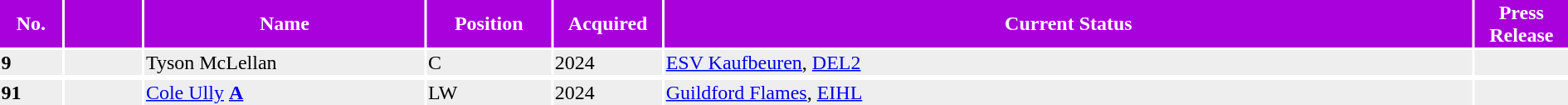<table>
<tr bgcolor=#A901DB style="color: #ffffff">
<th width=4%>No.</th>
<th width=5%></th>
<th width=18%>Name</th>
<th width=8%>Position</th>
<th width=7%>Acquired</th>
<th width=52%>Current Status</th>
<th width=10%>Press Release</th>
</tr>
<tr style="background:#eee;">
<td><strong>9</strong></td>
<td></td>
<td align="left">Tyson McLellan</td>
<td>C</td>
<td>2024</td>
<td align="left"><a href='#'>ESV Kaufbeuren</a>, <a href='#'>DEL2</a></td>
<td></td>
</tr>
<tr>
</tr>
<tr style="background:#eee;">
<td><strong>91</strong></td>
<td></td>
<td align="left"><a href='#'>Cole Ully</a> <a href='#'><strong>A</strong></a></td>
<td>LW</td>
<td>2024</td>
<td align="left"><a href='#'>Guildford Flames</a>, <a href='#'>EIHL</a></td>
<td></td>
</tr>
<tr>
</tr>
</table>
